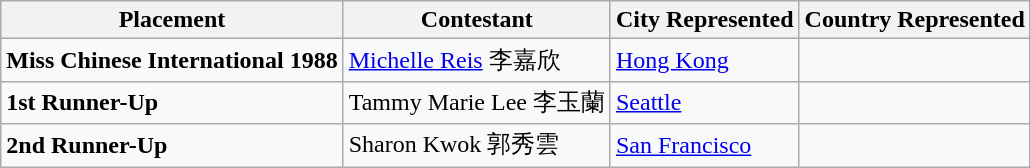<table class="wikitable" border="1">
<tr>
<th>Placement</th>
<th>Contestant</th>
<th>City Represented</th>
<th>Country Represented</th>
</tr>
<tr>
<td><strong>Miss Chinese International 1988</strong></td>
<td><a href='#'>Michelle Reis</a> 李嘉欣</td>
<td><a href='#'>Hong Kong</a></td>
<td></td>
</tr>
<tr>
<td><strong>1st Runner-Up</strong></td>
<td>Tammy Marie Lee 李玉蘭</td>
<td><a href='#'>Seattle</a></td>
<td></td>
</tr>
<tr>
<td><strong>2nd Runner-Up</strong></td>
<td>Sharon Kwok 郭秀雲</td>
<td><a href='#'>San Francisco</a></td>
<td></td>
</tr>
</table>
